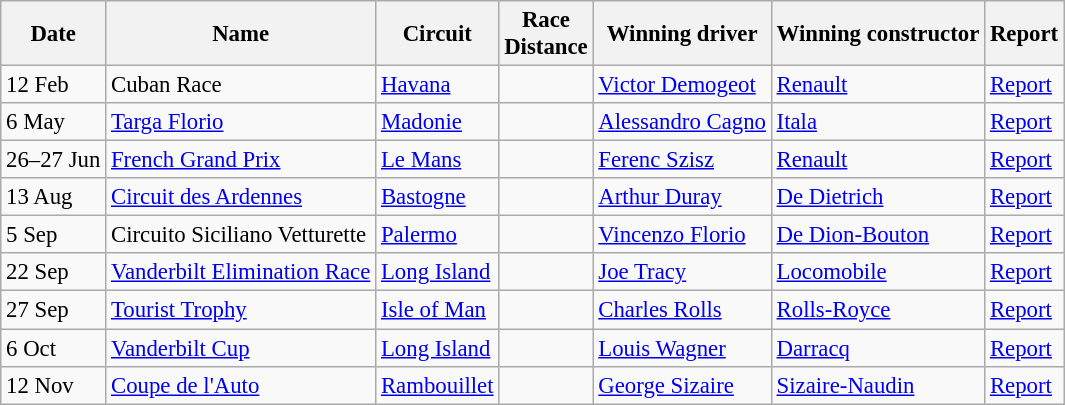<table class="wikitable" style="font-size:95%">
<tr>
<th>Date</th>
<th>Name</th>
<th>Circuit</th>
<th>Race<br>Distance</th>
<th>Winning driver</th>
<th>Winning constructor</th>
<th>Report</th>
</tr>
<tr>
<td>12 Feb</td>
<td> Cuban Race</td>
<td><a href='#'>Havana</a></td>
<td></td>
<td> <a href='#'>Victor Demogeot</a></td>
<td> <a href='#'>Renault</a></td>
<td><a href='#'>Report</a></td>
</tr>
<tr>
<td>6 May</td>
<td> <a href='#'>Targa Florio</a></td>
<td><a href='#'>Madonie</a></td>
<td></td>
<td> <a href='#'>Alessandro Cagno</a></td>
<td> <a href='#'>Itala</a></td>
<td><a href='#'>Report</a></td>
</tr>
<tr>
<td>26–27 Jun</td>
<td> <a href='#'>French Grand Prix</a></td>
<td><a href='#'>Le Mans</a></td>
<td></td>
<td> <a href='#'>Ferenc Szisz</a></td>
<td> <a href='#'>Renault</a></td>
<td><a href='#'>Report</a></td>
</tr>
<tr>
<td>13 Aug</td>
<td> <a href='#'>Circuit des Ardennes</a></td>
<td><a href='#'>Bastogne</a></td>
<td></td>
<td> <a href='#'>Arthur Duray</a></td>
<td> <a href='#'>De Dietrich</a></td>
<td><a href='#'>Report</a></td>
</tr>
<tr>
<td>5 Sep</td>
<td> Circuito Siciliano Vetturette</td>
<td><a href='#'>Palermo</a></td>
<td></td>
<td> <a href='#'>Vincenzo Florio</a></td>
<td> <a href='#'>De Dion-Bouton</a></td>
<td><a href='#'>Report</a></td>
</tr>
<tr>
<td>22 Sep</td>
<td> <a href='#'>Vanderbilt Elimination Race</a></td>
<td><a href='#'>Long Island</a></td>
<td></td>
<td> <a href='#'>Joe Tracy</a></td>
<td> <a href='#'>Locomobile</a></td>
<td><a href='#'>Report</a></td>
</tr>
<tr>
<td>27 Sep</td>
<td> <a href='#'>Tourist Trophy</a></td>
<td><a href='#'>Isle of Man</a></td>
<td></td>
<td> <a href='#'>Charles Rolls</a></td>
<td> <a href='#'>Rolls-Royce</a></td>
<td><a href='#'>Report</a></td>
</tr>
<tr>
<td>6 Oct</td>
<td> <a href='#'>Vanderbilt Cup</a></td>
<td><a href='#'>Long Island</a></td>
<td></td>
<td> <a href='#'>Louis Wagner</a></td>
<td> <a href='#'>Darracq</a></td>
<td><a href='#'>Report</a></td>
</tr>
<tr>
<td>12 Nov</td>
<td> <a href='#'>Coupe de l'Auto</a></td>
<td><a href='#'>Rambouillet</a></td>
<td></td>
<td> <a href='#'>George Sizaire</a></td>
<td> <a href='#'>Sizaire-Naudin</a></td>
<td><a href='#'>Report</a></td>
</tr>
</table>
